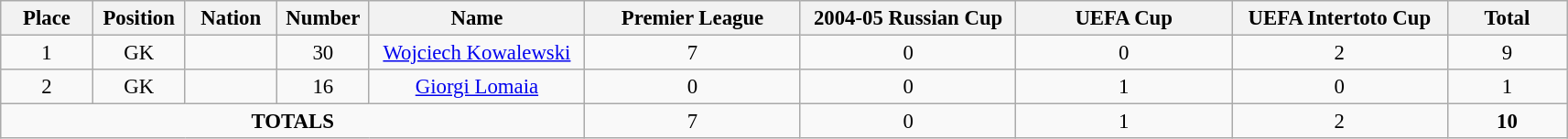<table class="wikitable" style="font-size: 95%; text-align: center;">
<tr>
<th width=60>Place</th>
<th width=60>Position</th>
<th width=60>Nation</th>
<th width=60>Number</th>
<th width=150>Name</th>
<th width=150>Premier League</th>
<th width=150>2004-05 Russian Cup</th>
<th width=150>UEFA Cup</th>
<th width=150>UEFA Intertoto Cup</th>
<th width=80>Total</th>
</tr>
<tr>
<td>1</td>
<td>GK</td>
<td></td>
<td>30</td>
<td><a href='#'>Wojciech Kowalewski</a></td>
<td>7</td>
<td>0</td>
<td>0</td>
<td>2</td>
<td>9</td>
</tr>
<tr>
<td>2</td>
<td>GK</td>
<td></td>
<td>16</td>
<td><a href='#'>Giorgi Lomaia</a></td>
<td>0</td>
<td>0</td>
<td>1</td>
<td>0</td>
<td>1</td>
</tr>
<tr>
<td colspan="5"><strong>TOTALS</strong></td>
<td>7</td>
<td>0</td>
<td>1</td>
<td>2</td>
<td><strong>10</strong></td>
</tr>
</table>
